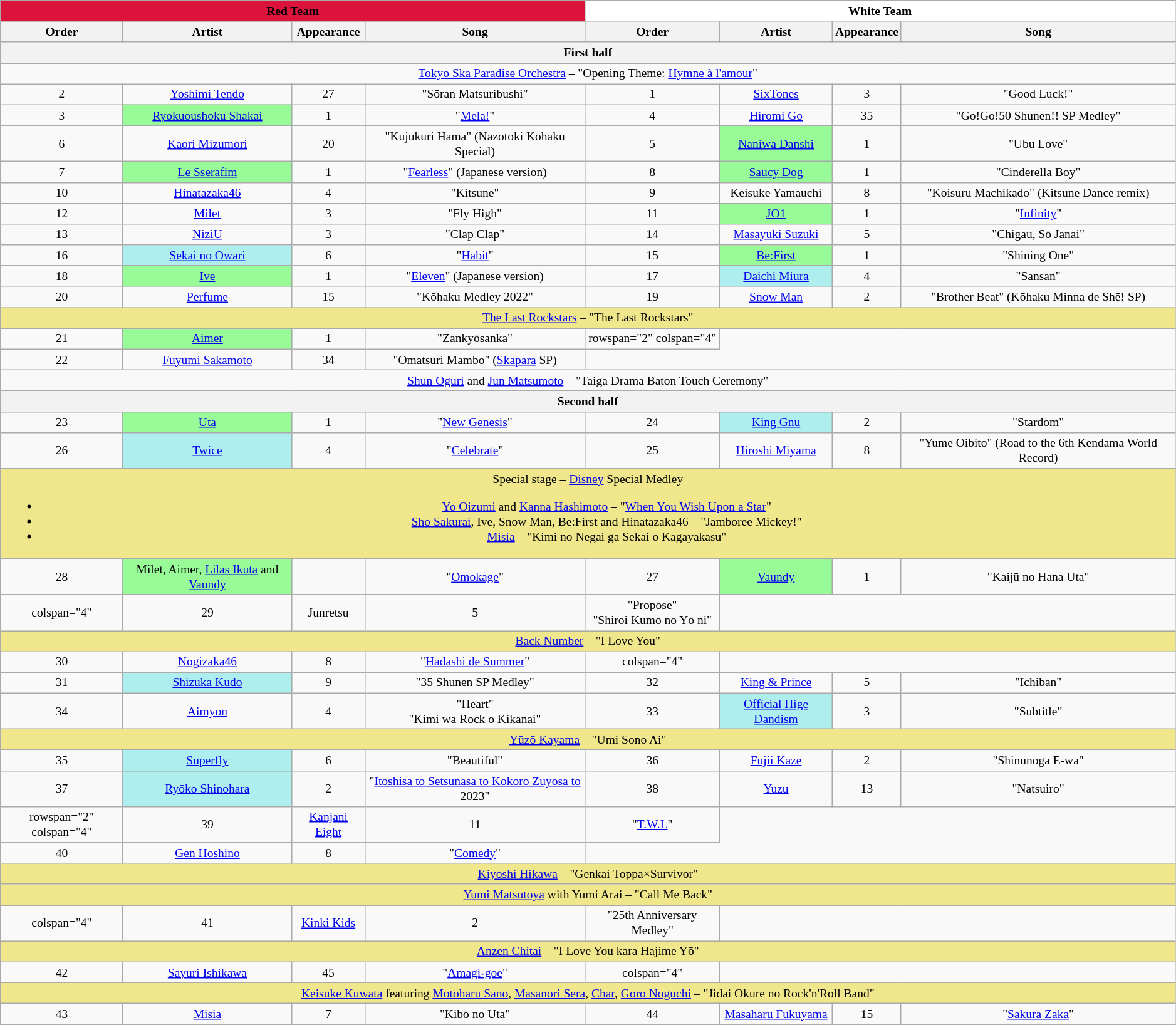<table class="wikitable" style="font-size:small; text-align:center; width:75;">
<tr>
<th colspan="4" style="background:crimson;" color:white; width:50%">Red Team</th>
<th colspan="4" style="background:white; width:50%">White Team</th>
</tr>
<tr>
<th>Order</th>
<th>Artist</th>
<th>Appearance</th>
<th>Song</th>
<th>Order</th>
<th>Artist</th>
<th>Appearance</th>
<th>Song</th>
</tr>
<tr>
<th colspan="8">First half</th>
</tr>
<tr>
<td colspan="8"><a href='#'>Tokyo Ska Paradise Orchestra</a> – "Opening Theme: <a href='#'>Hymne à l'amour</a>"</td>
</tr>
<tr>
<td>2</td>
<td><a href='#'>Yoshimi Tendo</a></td>
<td>27</td>
<td>"Sōran Matsuribushi"</td>
<td>1</td>
<td><a href='#'>SixTones</a></td>
<td>3</td>
<td>"Good Luck!"</td>
</tr>
<tr>
<td>3</td>
<td style="background:PaleGreen"><a href='#'>Ryokuoushoku Shakai</a></td>
<td>1</td>
<td>"<a href='#'>Mela!</a>"</td>
<td>4</td>
<td><a href='#'>Hiromi Go</a></td>
<td>35</td>
<td>"Go!Go!50 Shunen!! SP Medley"</td>
</tr>
<tr>
<td>6</td>
<td><a href='#'>Kaori Mizumori</a></td>
<td>20</td>
<td>"Kujukuri Hama" (Nazotoki Kōhaku Special)</td>
<td>5</td>
<td style="background:PaleGreen"><a href='#'>Naniwa Danshi</a></td>
<td>1</td>
<td>"Ubu Love"</td>
</tr>
<tr>
<td>7</td>
<td style="background:PaleGreen"><a href='#'>Le Sserafim</a></td>
<td>1</td>
<td>"<a href='#'>Fearless</a>" (Japanese version)</td>
<td>8</td>
<td style="background:PaleGreen"><a href='#'>Saucy Dog</a></td>
<td>1</td>
<td>"Cinderella Boy"</td>
</tr>
<tr>
<td>10</td>
<td><a href='#'>Hinatazaka46</a></td>
<td>4</td>
<td>"Kitsune"</td>
<td>9</td>
<td>Keisuke Yamauchi</td>
<td>8</td>
<td>"Koisuru Machikado" (Kitsune Dance remix)</td>
</tr>
<tr>
<td>12</td>
<td><a href='#'>Milet</a></td>
<td>3</td>
<td>"Fly High"</td>
<td>11</td>
<td style="background:PaleGreen"><a href='#'>JO1</a></td>
<td>1</td>
<td>"<a href='#'>Infinity</a>"</td>
</tr>
<tr>
<td>13</td>
<td><a href='#'>NiziU</a></td>
<td>3</td>
<td>"Clap Clap"</td>
<td>14</td>
<td><a href='#'>Masayuki Suzuki</a></td>
<td>5</td>
<td>"Chigau, Sō Janai"</td>
</tr>
<tr>
<td>16</td>
<td style="background:PaleTurquoise"><a href='#'>Sekai no Owari</a></td>
<td>6</td>
<td>"<a href='#'>Habit</a>"</td>
<td>15</td>
<td style="background:PaleGreen"><a href='#'>Be:First</a></td>
<td>1</td>
<td>"Shining One"</td>
</tr>
<tr>
<td>18</td>
<td style="background:PaleGreen"><a href='#'>Ive</a></td>
<td>1</td>
<td>"<a href='#'>Eleven</a>" (Japanese version)</td>
<td>17</td>
<td style="background:PaleTurquoise"><a href='#'>Daichi Miura</a></td>
<td>4</td>
<td>"Sansan"</td>
</tr>
<tr>
<td>20</td>
<td><a href='#'>Perfume</a></td>
<td>15</td>
<td>"Kōhaku Medley 2022"</td>
<td>19</td>
<td><a href='#'>Snow Man</a></td>
<td>2</td>
<td>"Brother Beat" (Kōhaku Minna de Shē! SP)</td>
</tr>
<tr>
<td colspan="8" style="background:Khaki"><a href='#'>The Last Rockstars</a> – "The Last Rockstars"</td>
</tr>
<tr>
<td>21</td>
<td style="background:PaleGreen"><a href='#'>Aimer</a></td>
<td>1</td>
<td>"Zankyōsanka"</td>
<td>rowspan="2" colspan="4" </td>
</tr>
<tr>
<td>22</td>
<td><a href='#'>Fuyumi Sakamoto</a></td>
<td>34</td>
<td>"Omatsuri Mambo" (<a href='#'>Skapara</a> SP)</td>
</tr>
<tr>
<td colspan="8"><a href='#'>Shun Oguri</a> and <a href='#'>Jun Matsumoto</a> – "Taiga Drama Baton Touch Ceremony"</td>
</tr>
<tr>
<th colspan="8">Second half</th>
</tr>
<tr>
<td>23</td>
<td style="background:PaleGreen"><a href='#'>Uta</a></td>
<td>1</td>
<td>"<a href='#'>New Genesis</a>"</td>
<td>24</td>
<td style="background:PaleTurquoise"><a href='#'>King Gnu</a></td>
<td>2</td>
<td>"Stardom"</td>
</tr>
<tr>
<td>26</td>
<td style="background:PaleTurquoise"><a href='#'>Twice</a></td>
<td>4</td>
<td>"<a href='#'>Celebrate</a>"</td>
<td>25</td>
<td><a href='#'>Hiroshi Miyama</a></td>
<td>8</td>
<td>"Yume Oibito" (Road to the 6th Kendama World Record)</td>
</tr>
<tr>
<td colspan="8" style="background:Khaki">Special stage – <a href='#'>Disney</a> Special Medley<br><ul><li><a href='#'>Yo Oizumi</a> and <a href='#'>Kanna Hashimoto</a> – "<a href='#'>When You Wish Upon a Star</a>"</li><li><a href='#'>Sho Sakurai</a>, Ive, Snow Man, Be:First and Hinatazaka46 – "Jamboree Mickey!"</li><li><a href='#'>Misia</a> – "Kimi no Negai ga Sekai o Kagayakasu"</li></ul></td>
</tr>
<tr>
<td>28</td>
<td style="background:PaleGreen">Milet, Aimer, <a href='#'>Lilas Ikuta</a> and <a href='#'>Vaundy</a></td>
<td>—</td>
<td>"<a href='#'>Omokage</a>"</td>
<td>27</td>
<td style="background:PaleGreen"><a href='#'>Vaundy</a></td>
<td>1</td>
<td>"Kaijū no Hana Uta"</td>
</tr>
<tr>
<td>colspan="4" </td>
<td>29</td>
<td>Junretsu</td>
<td>5</td>
<td>"Propose"<br>"Shiroi Kumo no Yō ni"</td>
</tr>
<tr>
<td colspan="8" style="background:Khaki"><a href='#'>Back Number</a> – "I Love You"</td>
</tr>
<tr>
<td>30</td>
<td><a href='#'>Nogizaka46</a></td>
<td>8</td>
<td>"<a href='#'>Hadashi de Summer</a>"</td>
<td>colspan="4" </td>
</tr>
<tr>
<td>31</td>
<td style="background:PaleTurquoise"><a href='#'>Shizuka Kudo</a></td>
<td>9</td>
<td>"35 Shunen SP Medley"</td>
<td>32</td>
<td><a href='#'>King & Prince</a></td>
<td>5</td>
<td>"Ichiban"</td>
</tr>
<tr>
<td>34</td>
<td><a href='#'>Aimyon</a></td>
<td>4</td>
<td>"Heart"<br>"Kimi wa Rock o Kikanai"</td>
<td>33</td>
<td style="background:PaleTurquoise"><a href='#'>Official Hige Dandism</a></td>
<td>3</td>
<td>"Subtitle"</td>
</tr>
<tr>
<td colspan="8" style="background:Khaki"><a href='#'>Yūzō Kayama</a> – "Umi Sono Ai"</td>
</tr>
<tr>
<td>35</td>
<td style="background:PaleTurquoise"><a href='#'>Superfly</a></td>
<td>6</td>
<td>"Beautiful"</td>
<td>36</td>
<td><a href='#'>Fujii Kaze</a></td>
<td>2</td>
<td>"Shinunoga E-wa"</td>
</tr>
<tr>
<td>37</td>
<td style="background:PaleTurquoise"><a href='#'>Ryōko Shinohara</a></td>
<td>2</td>
<td>"<a href='#'>Itoshisa to Setsunasa to Kokoro Zuyosa to</a> 2023"</td>
<td>38</td>
<td><a href='#'>Yuzu</a></td>
<td>13</td>
<td>"Natsuiro"</td>
</tr>
<tr>
<td>rowspan="2" colspan="4" </td>
<td>39</td>
<td><a href='#'>Kanjani Eight</a></td>
<td>11</td>
<td>"<a href='#'>T.W.L</a>"</td>
</tr>
<tr>
<td>40</td>
<td><a href='#'>Gen Hoshino</a></td>
<td>8</td>
<td>"<a href='#'>Comedy</a>"</td>
</tr>
<tr>
<td colspan="8" style="background:Khaki"><a href='#'>Kiyoshi Hikawa</a> – "Genkai Toppa×Survivor"</td>
</tr>
<tr>
<td colspan="8" style="background:Khaki"><a href='#'>Yumi Matsutoya</a> with Yumi Arai – "Call Me Back"</td>
</tr>
<tr>
<td>colspan="4" </td>
<td>41</td>
<td><a href='#'>Kinki Kids</a></td>
<td>2</td>
<td>"25th Anniversary Medley"</td>
</tr>
<tr>
<td colspan="8" style="background:Khaki"><a href='#'>Anzen Chitai</a> – "I Love You kara Hajime Yō"</td>
</tr>
<tr>
<td>42</td>
<td><a href='#'>Sayuri Ishikawa</a></td>
<td>45</td>
<td>"<a href='#'>Amagi-goe</a>"</td>
<td>colspan="4" </td>
</tr>
<tr>
<td colspan="8" style="background:Khaki"><a href='#'>Keisuke Kuwata</a> featuring <a href='#'>Motoharu Sano</a>, <a href='#'>Masanori Sera</a>, <a href='#'>Char</a>, <a href='#'>Goro Noguchi</a> – "Jidai Okure no Rock'n'Roll Band"</td>
</tr>
<tr>
<td>43</td>
<td><a href='#'>Misia</a></td>
<td>7</td>
<td>"Kibō no Uta"</td>
<td>44</td>
<td><a href='#'>Masaharu Fukuyama</a></td>
<td>15</td>
<td>"<a href='#'>Sakura Zaka</a>"</td>
</tr>
</table>
